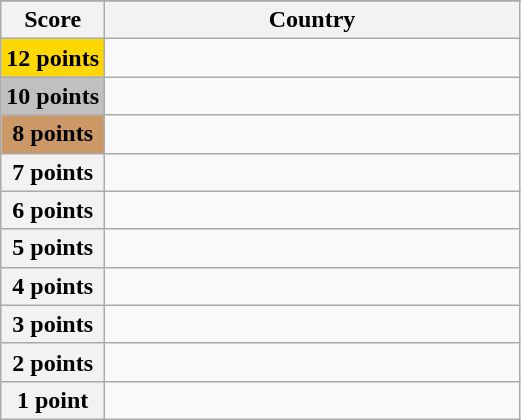<table class="wikitable">
<tr>
</tr>
<tr>
<th scope="col" width="20%">Score</th>
<th scope="col">Country</th>
</tr>
<tr>
<th scope="row" style="background:gold">12 points</th>
<td></td>
</tr>
<tr>
<th scope="row" style="background:silver">10 points</th>
<td></td>
</tr>
<tr>
<th scope="row" style="background:#CC9966">8 points</th>
<td></td>
</tr>
<tr>
<th scope="row">7 points</th>
<td></td>
</tr>
<tr>
<th scope="row">6 points</th>
<td></td>
</tr>
<tr>
<th scope="row">5 points</th>
<td></td>
</tr>
<tr>
<th scope="row">4 points</th>
<td></td>
</tr>
<tr>
<th scope="row">3 points</th>
<td></td>
</tr>
<tr>
<th scope="row">2 points</th>
<td></td>
</tr>
<tr>
<th scope="row">1 point</th>
<td></td>
</tr>
</table>
